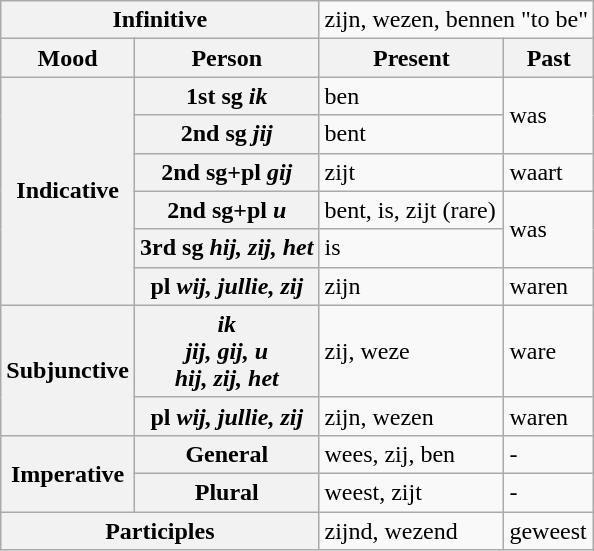<table class="wikitable">
<tr>
<th colspan="2">Infinitive</th>
<td colspan="2">zijn, wezen, bennen "to be"</td>
</tr>
<tr>
<th>Mood</th>
<th>Person</th>
<th>Present</th>
<th>Past</th>
</tr>
<tr>
<th rowspan="6">Indicative</th>
<th>1st sg <em>ik</em></th>
<td>ben</td>
<td rowspan="2">was</td>
</tr>
<tr>
<th>2nd sg <em>jij</em></th>
<td>bent</td>
</tr>
<tr>
<th>2nd sg+pl <em>gij</em></th>
<td>zijt</td>
<td>waart</td>
</tr>
<tr>
<th>2nd sg+pl <em>u</em></th>
<td>bent, is, zijt (rare)</td>
<td rowspan="2">was</td>
</tr>
<tr>
<th>3rd sg <em>hij, zij, het</em></th>
<td>is</td>
</tr>
<tr>
<th>pl <em>wij, jullie, zij</em></th>
<td>zijn</td>
<td>waren</td>
</tr>
<tr>
<th rowspan="2">Subjunctive</th>
<th><em>ik<br>jij, gij, u<br>hij, zij, het</em></th>
<td>zij, weze</td>
<td>ware</td>
</tr>
<tr>
<th>pl <em>wij, jullie, zij</em></th>
<td>zijn, wezen</td>
<td>waren</td>
</tr>
<tr>
<th rowspan="2">Imperative</th>
<th>General</th>
<td>wees, zij, ben</td>
<td>-</td>
</tr>
<tr>
<th>Plural</th>
<td>weest, zijt</td>
<td>-</td>
</tr>
<tr>
<th colspan="2">Participles</th>
<td>zijnd, wezend</td>
<td>geweest</td>
</tr>
</table>
